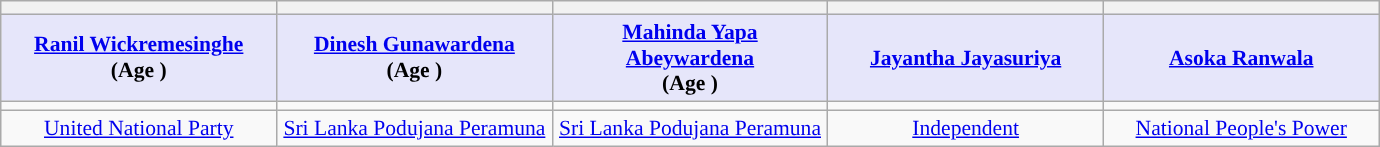<table class=wikitable style="margin:1em auto; font-size:90%; text-align:center;">
<tr>
<th style="font-size:135%; width:175px; background:"><a href='#'></a></th>
<th style="font-size:135%; width:175px; background:"><a href='#'></a></th>
<th style="font-size:135%; width:175px; background:"><a href='#'></a></th>
<th style="font-size:135%; width:175px; background:"><a href='#'></a></th>
<th style="font-size:135%; width:175px; background:"><a href='#'></a></th>
</tr>
<tr>
<th style="background:lavender;"><strong><a href='#'>Ranil Wickremesinghe</a></strong><br>(Age )</th>
<th style="background:lavender;"><strong><a href='#'>Dinesh Gunawardena</a></strong><br>(Age )</th>
<th style="background:lavender;"><strong><a href='#'>Mahinda Yapa Abeywardena</a></strong><br>(Age )</th>
<th style="background:lavender;"><strong><a href='#'>Jayantha Jayasuriya</a></strong><br></th>
<th style="background:lavender;"><strong><a href='#'>Asoka Ranwala</a></strong><br></th>
</tr>
<tr>
<td></td>
<td></td>
<td></td>
<td></td>
<td></td>
</tr>
<tr>
<td><a href='#'>United National Party</a><br></td>
<td><a href='#'>Sri Lanka Podujana Peramuna</a><br></td>
<td><a href='#'>Sri Lanka Podujana Peramuna</a><br></td>
<td><a href='#'>Independent</a><br></td>
<td><a href='#'>National People's Power</a><br></td>
</tr>
</table>
